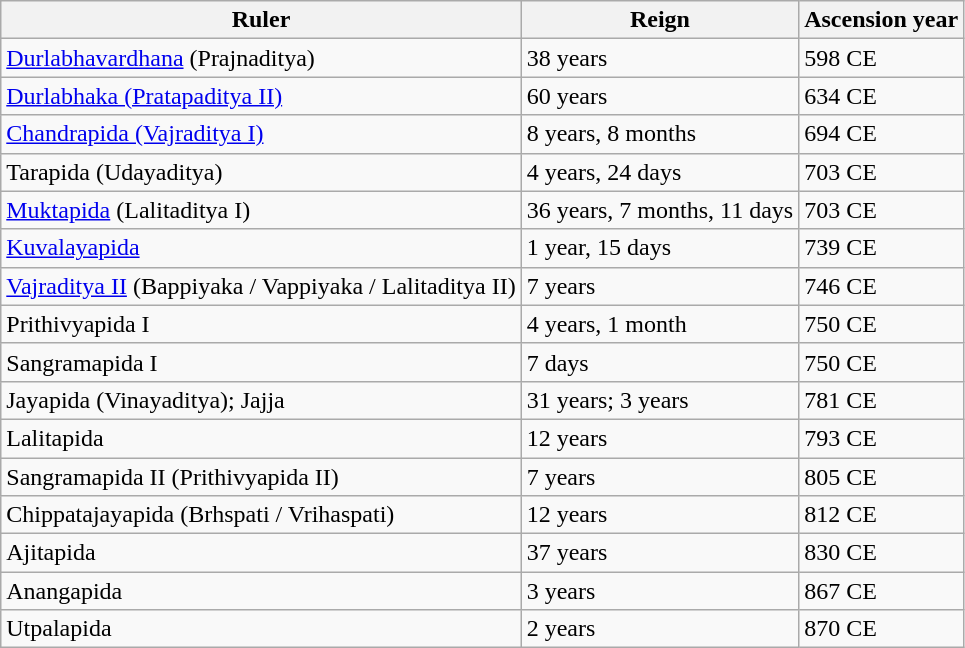<table class="wikitable">
<tr>
<th>Ruler</th>
<th>Reign</th>
<th>Ascension year</th>
</tr>
<tr>
<td><a href='#'>Durlabhavardhana</a> (Prajnaditya)</td>
<td>38 years</td>
<td>598 CE</td>
</tr>
<tr>
<td><a href='#'>Durlabhaka (Pratapaditya II)</a></td>
<td>60 years</td>
<td>634 CE</td>
</tr>
<tr>
<td><a href='#'>Chandrapida (Vajraditya I)</a></td>
<td>8 years, 8 months</td>
<td>694 CE</td>
</tr>
<tr>
<td>Tarapida (Udayaditya)</td>
<td>4 years, 24 days</td>
<td>703 CE</td>
</tr>
<tr>
<td><a href='#'>Muktapida</a> (Lalitaditya I)</td>
<td>36 years, 7 months, 11 days</td>
<td>703 CE</td>
</tr>
<tr>
<td><a href='#'>Kuvalayapida</a></td>
<td>1 year, 15 days</td>
<td>739 CE</td>
</tr>
<tr>
<td><a href='#'>Vajraditya II</a> (Bappiyaka / Vappiyaka / Lalitaditya II)</td>
<td>7 years</td>
<td>746 CE</td>
</tr>
<tr>
<td>Prithivyapida I</td>
<td>4 years, 1 month</td>
<td>750 CE</td>
</tr>
<tr>
<td>Sangramapida I</td>
<td>7 days</td>
<td>750 CE</td>
</tr>
<tr>
<td>Jayapida (Vinayaditya); Jajja</td>
<td>31 years; 3 years</td>
<td>781 CE</td>
</tr>
<tr>
<td>Lalitapida</td>
<td>12 years</td>
<td>793 CE</td>
</tr>
<tr>
<td>Sangramapida II (Prithivyapida II)</td>
<td>7 years</td>
<td>805 CE</td>
</tr>
<tr>
<td>Chippatajayapida (Brhspati / Vrihaspati)</td>
<td>12 years</td>
<td>812 CE</td>
</tr>
<tr>
<td>Ajitapida</td>
<td>37 years</td>
<td>830 CE</td>
</tr>
<tr>
<td>Anangapida</td>
<td>3 years</td>
<td>867 CE</td>
</tr>
<tr>
<td>Utpalapida</td>
<td>2 years</td>
<td>870 CE</td>
</tr>
</table>
